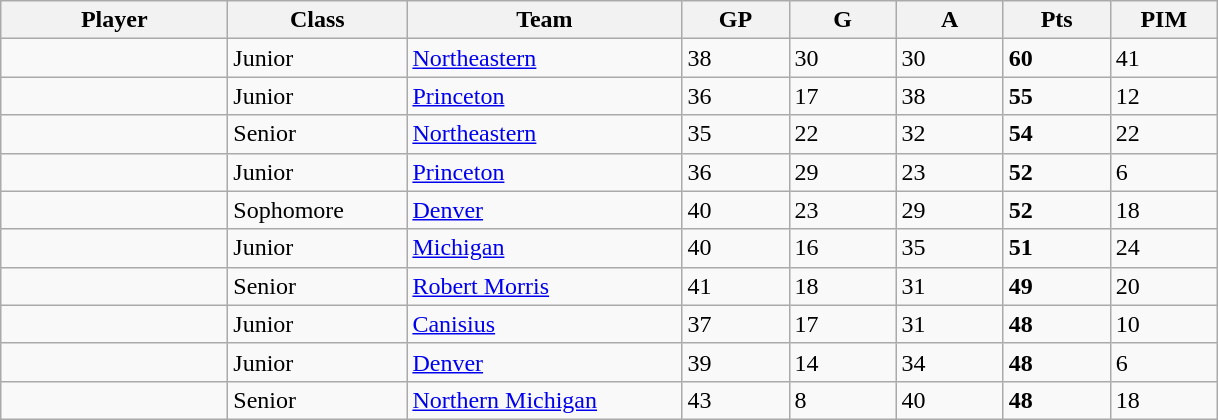<table class="wikitable sortable">
<tr>
<th style="width: 9em;">Player</th>
<th style="width: 7em;">Class</th>
<th style="width: 11em;">Team</th>
<th style="width: 4em;">GP</th>
<th style="width: 4em;">G</th>
<th style="width: 4em;">A</th>
<th style="width: 4em;">Pts</th>
<th style="width: 4em;">PIM</th>
</tr>
<tr>
<td></td>
<td>Junior</td>
<td><a href='#'>Northeastern</a></td>
<td>38</td>
<td>30</td>
<td>30</td>
<td><strong>60</strong></td>
<td>41</td>
</tr>
<tr>
<td></td>
<td>Junior</td>
<td><a href='#'>Princeton</a></td>
<td>36</td>
<td>17</td>
<td>38</td>
<td><strong>55</strong></td>
<td>12</td>
</tr>
<tr>
<td></td>
<td>Senior</td>
<td><a href='#'>Northeastern</a></td>
<td>35</td>
<td>22</td>
<td>32</td>
<td><strong>54</strong></td>
<td>22</td>
</tr>
<tr>
<td></td>
<td>Junior</td>
<td><a href='#'>Princeton</a></td>
<td>36</td>
<td>29</td>
<td>23</td>
<td><strong>52</strong></td>
<td>6</td>
</tr>
<tr>
<td></td>
<td>Sophomore</td>
<td><a href='#'>Denver</a></td>
<td>40</td>
<td>23</td>
<td>29</td>
<td><strong>52</strong></td>
<td>18</td>
</tr>
<tr>
<td></td>
<td>Junior</td>
<td><a href='#'>Michigan</a></td>
<td>40</td>
<td>16</td>
<td>35</td>
<td><strong>51</strong></td>
<td>24</td>
</tr>
<tr>
<td></td>
<td>Senior</td>
<td><a href='#'>Robert Morris</a></td>
<td>41</td>
<td>18</td>
<td>31</td>
<td><strong>49</strong></td>
<td>20</td>
</tr>
<tr>
<td></td>
<td>Junior</td>
<td><a href='#'>Canisius</a></td>
<td>37</td>
<td>17</td>
<td>31</td>
<td><strong>48</strong></td>
<td>10</td>
</tr>
<tr>
<td></td>
<td>Junior</td>
<td><a href='#'>Denver</a></td>
<td>39</td>
<td>14</td>
<td>34</td>
<td><strong>48</strong></td>
<td>6</td>
</tr>
<tr>
<td></td>
<td>Senior</td>
<td><a href='#'>Northern Michigan</a></td>
<td>43</td>
<td>8</td>
<td>40</td>
<td><strong>48</strong></td>
<td>18</td>
</tr>
</table>
